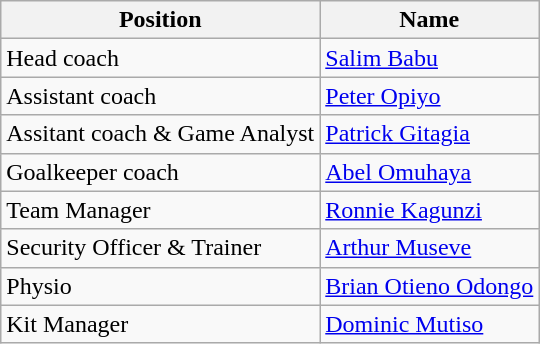<table class="wikitable">
<tr>
<th>Position</th>
<th>Name</th>
</tr>
<tr>
<td>Head coach</td>
<td>  <a href='#'>Salim Babu</a></td>
</tr>
<tr>
<td>Assistant coach</td>
<td>  <a href='#'>Peter Opiyo</a></td>
</tr>
<tr>
<td>Assitant coach & Game Analyst</td>
<td>  <a href='#'>Patrick Gitagia</a></td>
</tr>
<tr>
<td>Goalkeeper coach</td>
<td>  <a href='#'>Abel Omuhaya</a></td>
</tr>
<tr>
<td>Team Manager</td>
<td>  <a href='#'>Ronnie Kagunzi</a></td>
</tr>
<tr>
<td>Security Officer & Trainer</td>
<td> <a href='#'>Arthur Museve</a></td>
</tr>
<tr>
<td>Physio</td>
<td>  <a href='#'>Brian Otieno Odongo</a></td>
</tr>
<tr>
<td>Kit Manager</td>
<td>  <a href='#'>Dominic Mutiso</a></td>
</tr>
</table>
